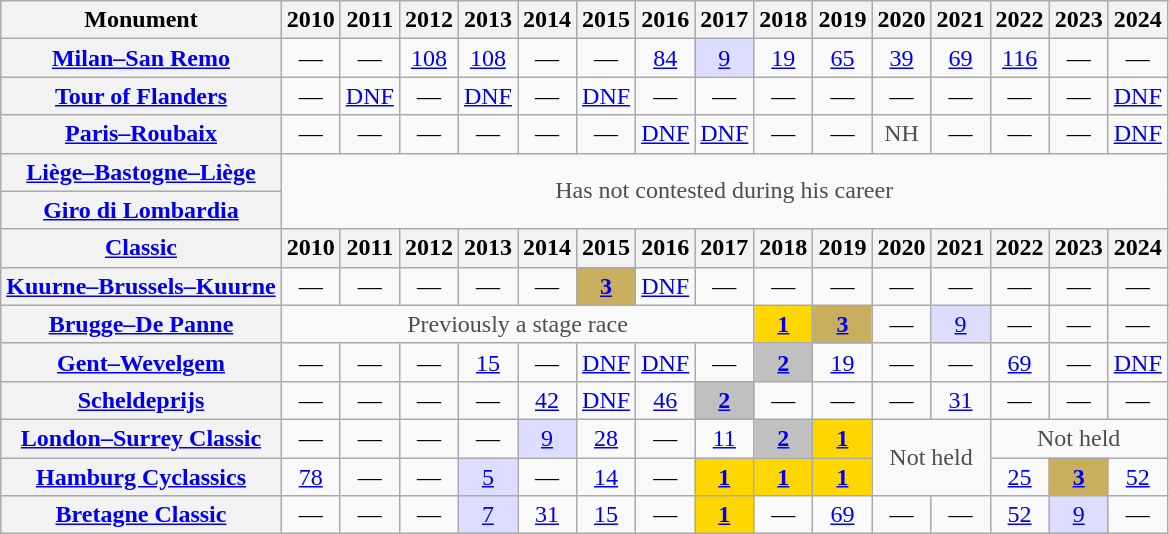<table class="wikitable plainrowheaders">
<tr>
<th>Monument</th>
<th scope="col">2010</th>
<th scope="col">2011</th>
<th scope="col">2012</th>
<th scope="col">2013</th>
<th scope="col">2014</th>
<th scope="col">2015</th>
<th scope="col">2016</th>
<th scope="col">2017</th>
<th scope="col">2018</th>
<th scope="col">2019</th>
<th scope="col">2020</th>
<th scope="col">2021</th>
<th scope="col">2022</th>
<th scope="col">2023</th>
<th scope="col">2024</th>
</tr>
<tr style="text-align:center;">
<th scope="row"><a href='#'>Milan–San Remo</a></th>
<td>—</td>
<td>—</td>
<td><a href='#'>108</a></td>
<td><a href='#'>108</a></td>
<td>—</td>
<td>—</td>
<td><a href='#'>84</a></td>
<td style="background:#ddf;"><a href='#'>9</a></td>
<td><a href='#'>19</a></td>
<td><a href='#'>65</a></td>
<td><a href='#'>39</a></td>
<td><a href='#'>69</a></td>
<td><a href='#'>116</a></td>
<td>—</td>
<td>—</td>
</tr>
<tr style="text-align:center;">
<th scope="row"><a href='#'>Tour of Flanders</a></th>
<td>—</td>
<td><a href='#'>DNF</a></td>
<td>—</td>
<td><a href='#'>DNF</a></td>
<td>—</td>
<td><a href='#'>DNF</a></td>
<td>—</td>
<td>—</td>
<td>—</td>
<td>—</td>
<td>—</td>
<td>—</td>
<td>—</td>
<td>—</td>
<td><a href='#'>DNF</a></td>
</tr>
<tr style="text-align:center;">
<th scope="row"><a href='#'>Paris–Roubaix</a></th>
<td>—</td>
<td>—</td>
<td>—</td>
<td>—</td>
<td>—</td>
<td>—</td>
<td><a href='#'>DNF</a></td>
<td><a href='#'>DNF</a></td>
<td>—</td>
<td>—</td>
<td style="color:#4d4d4d;">NH</td>
<td>—</td>
<td>—</td>
<td>—</td>
<td><a href='#'>DNF</a></td>
</tr>
<tr style="text-align:center;">
<th scope="row"><a href='#'>Liège–Bastogne–Liège</a></th>
<td style="color:#4d4d4d;" colspan=15 rowspan=2>Has not contested during his career</td>
</tr>
<tr style="text-align:center;">
<th scope="row"><a href='#'>Giro di Lombardia</a></th>
</tr>
<tr>
<th><a href='#'>Classic</a></th>
<th scope="col">2010</th>
<th scope="col">2011</th>
<th scope="col">2012</th>
<th scope="col">2013</th>
<th scope="col">2014</th>
<th scope="col">2015</th>
<th scope="col">2016</th>
<th scope="col">2017</th>
<th scope="col">2018</th>
<th scope="col">2019</th>
<th scope="col">2020</th>
<th scope="col">2021</th>
<th scope="col">2022</th>
<th scope="col">2023</th>
<th scope="col">2024</th>
</tr>
<tr style="text-align:center;">
<th scope="row"><a href='#'>Kuurne–Brussels–Kuurne</a></th>
<td>—</td>
<td>—</td>
<td>—</td>
<td>—</td>
<td>—</td>
<td style="background:#C9AE5D;"><a href='#'><strong>3</strong></a></td>
<td><a href='#'>DNF</a></td>
<td>—</td>
<td>—</td>
<td>—</td>
<td>—</td>
<td>—</td>
<td>—</td>
<td>—</td>
<td>—</td>
</tr>
<tr style="text-align:center;">
<th scope="row"><a href='#'>Brugge–De Panne</a></th>
<td style="color:#4d4d4d;" colspan=8>Previously a stage race</td>
<td style="background:gold;"><a href='#'><strong>1</strong></a></td>
<td style="background:#C9AE5D;"><a href='#'><strong>3</strong></a></td>
<td>—</td>
<td style="background:#ddf;"><a href='#'>9</a></td>
<td>—</td>
<td>—</td>
<td>—</td>
</tr>
<tr style="text-align:center;">
<th scope="row"><a href='#'>Gent–Wevelgem</a></th>
<td>—</td>
<td>—</td>
<td>—</td>
<td><a href='#'>15</a></td>
<td>—</td>
<td><a href='#'>DNF</a></td>
<td><a href='#'>DNF</a></td>
<td>—</td>
<td style="background:silver;"><a href='#'><strong>2</strong></a></td>
<td><a href='#'>19</a></td>
<td>—</td>
<td>—</td>
<td><a href='#'>69</a></td>
<td>—</td>
<td><a href='#'>DNF</a></td>
</tr>
<tr style="text-align:center;">
<th scope="row"><a href='#'>Scheldeprijs</a></th>
<td>—</td>
<td>—</td>
<td>—</td>
<td>—</td>
<td><a href='#'>42</a></td>
<td><a href='#'>DNF</a></td>
<td><a href='#'>46</a></td>
<td style="background:silver;"><a href='#'><strong>2</strong></a></td>
<td>—</td>
<td>—</td>
<td>—</td>
<td><a href='#'>31</a></td>
<td>—</td>
<td>—</td>
<td>—</td>
</tr>
<tr style="text-align:center;">
<th scope="row"><a href='#'>London–Surrey Classic</a></th>
<td>—</td>
<td>—</td>
<td>—</td>
<td>—</td>
<td style="background:#ddf;"><a href='#'>9</a></td>
<td><a href='#'>28</a></td>
<td>—</td>
<td><a href='#'>11</a></td>
<td style="background:silver;"><a href='#'><strong>2</strong></a></td>
<td style="background:gold;"><a href='#'><strong>1</strong></a></td>
<td style="color:#4d4d4d;" rowspan=2 colspan=2>Not held</td>
<td style="color:#4d4d4d;" colspan=3>Not held</td>
</tr>
<tr style="text-align:center;">
<th scope="row"><a href='#'>Hamburg Cyclassics</a></th>
<td><a href='#'>78</a></td>
<td>—</td>
<td>—</td>
<td style="background:#ddf;"><a href='#'>5</a></td>
<td>—</td>
<td><a href='#'>14</a></td>
<td>—</td>
<td style="background:gold;"><a href='#'><strong>1</strong></a></td>
<td style="background:gold;"><a href='#'><strong>1</strong></a></td>
<td style="background:gold;"><a href='#'><strong>1</strong></a></td>
<td><a href='#'>25</a></td>
<td style="background:#C9AE5D;"><a href='#'><strong>3</strong></a></td>
<td><a href='#'>52</a></td>
</tr>
<tr style="text-align:center;">
<th scope="row"><a href='#'>Bretagne Classic</a></th>
<td>—</td>
<td>—</td>
<td>—</td>
<td style="background:#ddf;"><a href='#'>7</a></td>
<td><a href='#'>31</a></td>
<td><a href='#'>15</a></td>
<td>—</td>
<td style="background:gold;"><a href='#'><strong>1</strong></a></td>
<td>—</td>
<td><a href='#'>69</a></td>
<td>—</td>
<td>—</td>
<td><a href='#'>52</a></td>
<td style="background:#ddf;"><a href='#'>9</a></td>
<td>—</td>
</tr>
</table>
